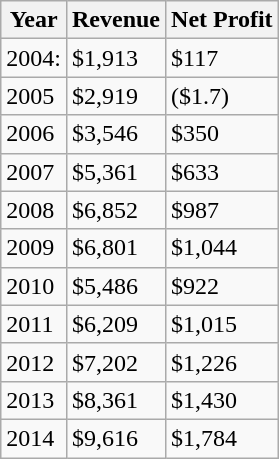<table class="wikitable">
<tr>
<th>Year</th>
<th>Revenue</th>
<th>Net Profit</th>
</tr>
<tr>
<td>2004:</td>
<td>$1,913</td>
<td>$117</td>
</tr>
<tr>
<td>2005</td>
<td>$2,919</td>
<td>($1.7)</td>
</tr>
<tr>
<td>2006</td>
<td>$3,546</td>
<td>$350</td>
</tr>
<tr>
<td>2007</td>
<td>$5,361</td>
<td>$633</td>
</tr>
<tr>
<td>2008</td>
<td>$6,852</td>
<td>$987</td>
</tr>
<tr>
<td>2009</td>
<td>$6,801</td>
<td>$1,044</td>
</tr>
<tr>
<td>2010</td>
<td>$5,486</td>
<td>$922</td>
</tr>
<tr>
<td>2011</td>
<td>$6,209</td>
<td>$1,015</td>
</tr>
<tr>
<td>2012</td>
<td>$7,202</td>
<td>$1,226</td>
</tr>
<tr>
<td>2013</td>
<td>$8,361</td>
<td>$1,430</td>
</tr>
<tr>
<td>2014</td>
<td>$9,616</td>
<td>$1,784</td>
</tr>
</table>
